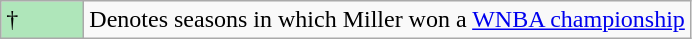<table class="wikitable">
<tr>
<td style="background:#afe6ba; width:3em;">†</td>
<td>Denotes seasons in which Miller won a <a href='#'>WNBA championship</a></td>
</tr>
</table>
